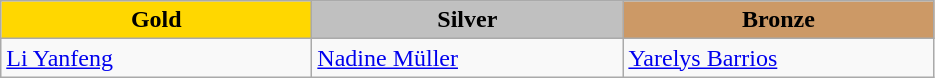<table class="wikitable" style="text-align:left">
<tr align="center">
<td width=200 bgcolor=gold><strong>Gold</strong></td>
<td width=200 bgcolor=silver><strong>Silver</strong></td>
<td width=200 bgcolor=CC9966><strong>Bronze</strong></td>
</tr>
<tr>
<td><a href='#'>Li Yanfeng</a><br><em></em></td>
<td><a href='#'>Nadine Müller</a><br><em></em></td>
<td><a href='#'>Yarelys Barrios</a><br><em></em></td>
</tr>
</table>
